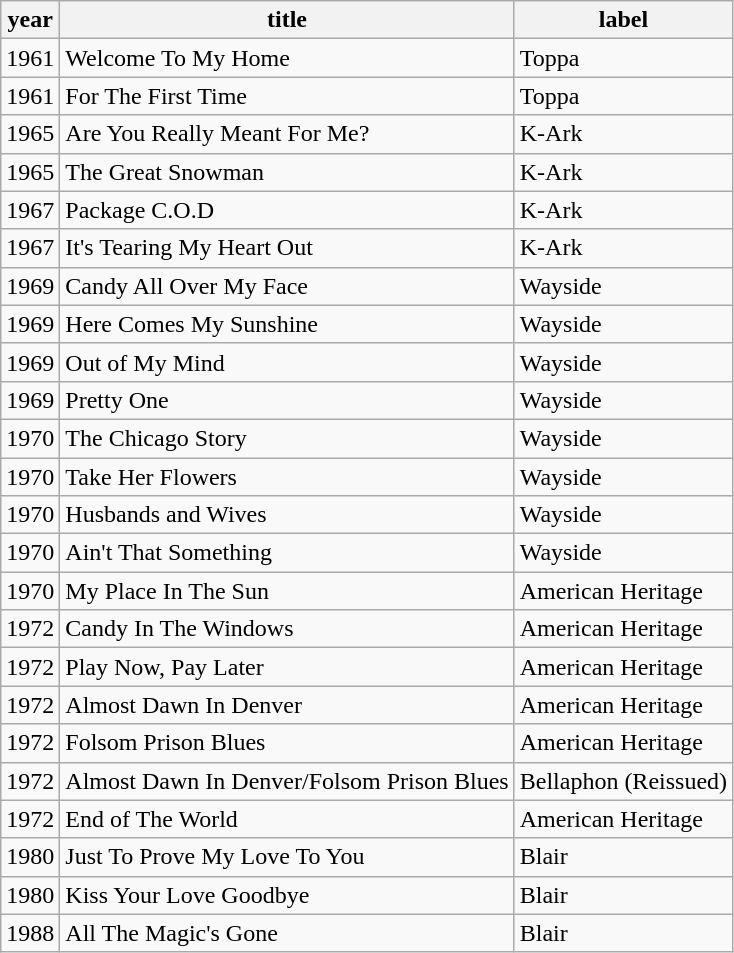<table class="wikitable">
<tr>
<th>year</th>
<th>title</th>
<th>label</th>
</tr>
<tr>
<td>1961</td>
<td>Welcome To My Home</td>
<td>Toppa</td>
</tr>
<tr>
<td>1961</td>
<td>For The First Time</td>
<td>Toppa</td>
</tr>
<tr>
<td>1965</td>
<td>Are You Really Meant For Me?</td>
<td>K-Ark</td>
</tr>
<tr>
<td>1965</td>
<td>The Great Snowman</td>
<td>K-Ark</td>
</tr>
<tr>
<td>1967</td>
<td>Package C.O.D</td>
<td>K-Ark</td>
</tr>
<tr>
<td>1967</td>
<td>It's Tearing My Heart Out</td>
<td>K-Ark</td>
</tr>
<tr>
<td>1969</td>
<td>Candy All Over My Face</td>
<td>Wayside</td>
</tr>
<tr>
<td>1969</td>
<td>Here Comes My Sunshine</td>
<td>Wayside</td>
</tr>
<tr>
<td>1969</td>
<td>Out of My Mind</td>
<td>Wayside</td>
</tr>
<tr>
<td>1969</td>
<td>Pretty One</td>
<td>Wayside</td>
</tr>
<tr>
<td>1970</td>
<td>The Chicago Story</td>
<td>Wayside</td>
</tr>
<tr>
<td>1970</td>
<td>Take Her Flowers</td>
<td>Wayside</td>
</tr>
<tr>
<td>1970</td>
<td>Husbands and Wives</td>
<td>Wayside</td>
</tr>
<tr>
<td>1970</td>
<td>Ain't That Something</td>
<td>Wayside</td>
</tr>
<tr>
<td>1970</td>
<td>My Place In The Sun</td>
<td>American Heritage</td>
</tr>
<tr>
<td>1972</td>
<td>Candy In The Windows</td>
<td>American Heritage</td>
</tr>
<tr>
<td>1972</td>
<td>Play Now, Pay Later</td>
<td>American Heritage</td>
</tr>
<tr>
<td>1972</td>
<td>Almost Dawn In Denver</td>
<td>American Heritage</td>
</tr>
<tr>
<td>1972</td>
<td>Folsom Prison Blues</td>
<td>American Heritage</td>
</tr>
<tr>
<td>1972</td>
<td>Almost Dawn In Denver/Folsom Prison Blues</td>
<td>Bellaphon (Reissued)</td>
</tr>
<tr>
<td>1972</td>
<td>End of The World</td>
<td>American Heritage</td>
</tr>
<tr>
<td>1980</td>
<td>Just To Prove My Love To You</td>
<td>Blair</td>
</tr>
<tr>
<td>1980</td>
<td>Kiss Your Love Goodbye</td>
<td>Blair</td>
</tr>
<tr>
<td>1988</td>
<td>All The Magic's Gone</td>
<td>Blair</td>
</tr>
</table>
